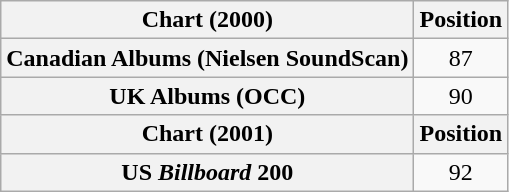<table class="wikitable plainrowheaders" style="text-align:center">
<tr>
<th scope="col">Chart (2000)</th>
<th scope="col">Position</th>
</tr>
<tr>
<th scope="row">Canadian Albums (Nielsen SoundScan)</th>
<td>87</td>
</tr>
<tr>
<th scope="row">UK Albums (OCC)</th>
<td>90</td>
</tr>
<tr>
<th scope="col">Chart (2001)</th>
<th scope="col">Position</th>
</tr>
<tr>
<th scope="row">US <em>Billboard</em> 200</th>
<td>92</td>
</tr>
</table>
